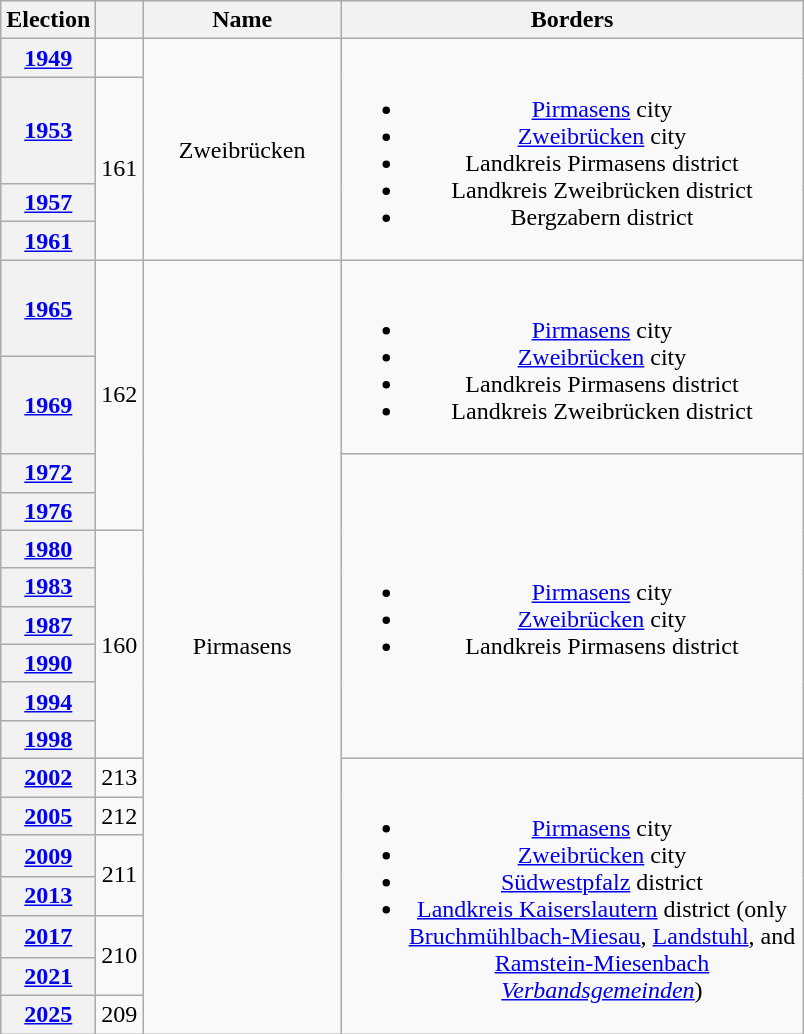<table class=wikitable style="text-align:center">
<tr>
<th>Election</th>
<th></th>
<th width=125px>Name</th>
<th width=300px>Borders</th>
</tr>
<tr>
<th><a href='#'>1949</a></th>
<td></td>
<td rowspan=4>Zweibrücken</td>
<td rowspan=4><br><ul><li><a href='#'>Pirmasens</a> city</li><li><a href='#'>Zweibrücken</a> city</li><li>Landkreis Pirmasens district</li><li>Landkreis Zweibrücken district</li><li>Bergzabern district</li></ul></td>
</tr>
<tr>
<th><a href='#'>1953</a></th>
<td rowspan=3>161</td>
</tr>
<tr>
<th><a href='#'>1957</a></th>
</tr>
<tr>
<th><a href='#'>1961</a></th>
</tr>
<tr>
<th><a href='#'>1965</a></th>
<td rowspan=4>162</td>
<td rowspan=17>Pirmasens</td>
<td rowspan=2><br><ul><li><a href='#'>Pirmasens</a> city</li><li><a href='#'>Zweibrücken</a> city</li><li>Landkreis Pirmasens district</li><li>Landkreis Zweibrücken district</li></ul></td>
</tr>
<tr>
<th><a href='#'>1969</a></th>
</tr>
<tr>
<th><a href='#'>1972</a></th>
<td rowspan=8><br><ul><li><a href='#'>Pirmasens</a> city</li><li><a href='#'>Zweibrücken</a> city</li><li>Landkreis Pirmasens district</li></ul></td>
</tr>
<tr>
<th><a href='#'>1976</a></th>
</tr>
<tr>
<th><a href='#'>1980</a></th>
<td rowspan=6>160</td>
</tr>
<tr>
<th><a href='#'>1983</a></th>
</tr>
<tr>
<th><a href='#'>1987</a></th>
</tr>
<tr>
<th><a href='#'>1990</a></th>
</tr>
<tr>
<th><a href='#'>1994</a></th>
</tr>
<tr>
<th><a href='#'>1998</a></th>
</tr>
<tr>
<th><a href='#'>2002</a></th>
<td>213</td>
<td rowspan=7><br><ul><li><a href='#'>Pirmasens</a> city</li><li><a href='#'>Zweibrücken</a> city</li><li><a href='#'>Südwestpfalz</a> district</li><li><a href='#'>Landkreis Kaiserslautern</a> district (only <a href='#'>Bruchmühlbach-Miesau</a>, <a href='#'>Landstuhl</a>, and <a href='#'>Ramstein-Miesenbach</a> <em><a href='#'>Verbandsgemeinden</a></em>)</li></ul></td>
</tr>
<tr>
<th><a href='#'>2005</a></th>
<td>212</td>
</tr>
<tr>
<th><a href='#'>2009</a></th>
<td rowspan=2>211</td>
</tr>
<tr>
<th><a href='#'>2013</a></th>
</tr>
<tr>
<th><a href='#'>2017</a></th>
<td rowspan=2>210</td>
</tr>
<tr>
<th><a href='#'>2021</a></th>
</tr>
<tr>
<th><a href='#'>2025</a></th>
<td>209</td>
</tr>
</table>
